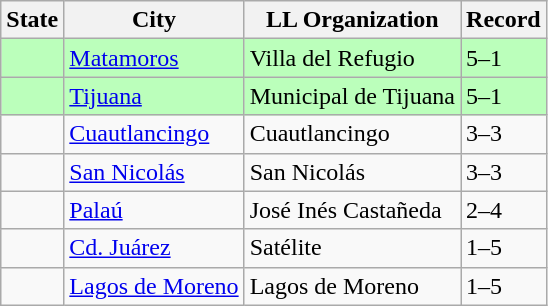<table class="wikitable">
<tr>
<th>State</th>
<th>City</th>
<th>LL Organization</th>
<th>Record</th>
</tr>
<tr bgcolor="bbffbb">
<td><strong></strong></td>
<td><a href='#'>Matamoros</a></td>
<td>Villa del Refugio</td>
<td>5–1</td>
</tr>
<tr bgcolor="bbffbb">
<td><strong></strong></td>
<td><a href='#'>Tijuana</a></td>
<td>Municipal de Tijuana</td>
<td>5–1</td>
</tr>
<tr>
<td><strong></strong></td>
<td><a href='#'>Cuautlancingo</a></td>
<td>Cuautlancingo</td>
<td>3–3</td>
</tr>
<tr>
<td><strong></strong></td>
<td><a href='#'>San Nicolás</a></td>
<td>San Nicolás</td>
<td>3–3</td>
</tr>
<tr>
<td><strong></strong></td>
<td><a href='#'>Palaú</a></td>
<td>José Inés Castañeda</td>
<td>2–4</td>
</tr>
<tr>
<td><strong></strong></td>
<td><a href='#'>Cd. Juárez</a></td>
<td>Satélite</td>
<td>1–5</td>
</tr>
<tr>
<td><strong></strong></td>
<td><a href='#'>Lagos de Moreno</a></td>
<td>Lagos de Moreno</td>
<td>1–5</td>
</tr>
</table>
